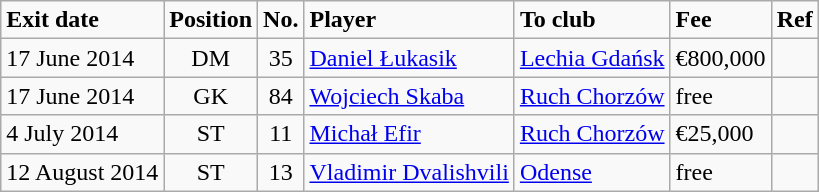<table class="wikitable sortable">
<tr>
<td><strong>Exit date</strong></td>
<td><strong>Position</strong></td>
<td><strong>No.</strong></td>
<td><strong>Player</strong></td>
<td><strong>To club</strong></td>
<td><strong>Fee</strong></td>
<td><strong>Ref</strong></td>
</tr>
<tr>
<td>17 June 2014</td>
<td style="text-align:center;">DM</td>
<td style="text-align:center;">35</td>
<td style="text-align:left;"> <a href='#'>Daniel Łukasik</a></td>
<td style="text-align:left;"> <a href='#'>Lechia Gdańsk</a></td>
<td>€800,000</td>
<td></td>
</tr>
<tr>
<td>17 June 2014</td>
<td style="text-align:center;">GK</td>
<td style="text-align:center;">84</td>
<td style="text-align:left;"> <a href='#'>Wojciech Skaba</a></td>
<td style="text-align:left;"> <a href='#'>Ruch Chorzów</a></td>
<td>free</td>
<td></td>
</tr>
<tr>
<td>4 July 2014</td>
<td style="text-align:center;">ST</td>
<td style="text-align:center;">11</td>
<td style="text-align:left;"> <a href='#'>Michał Efir</a></td>
<td style="text-align:left;"> <a href='#'>Ruch Chorzów</a></td>
<td>€25,000</td>
<td></td>
</tr>
<tr>
<td>12 August 2014</td>
<td style="text-align:center;">ST</td>
<td style="text-align:center;">13</td>
<td style="text-align:left;"> <a href='#'>Vladimir Dvalishvili</a></td>
<td style="text-align:left;"> <a href='#'>Odense</a></td>
<td>free</td>
<td></td>
</tr>
</table>
